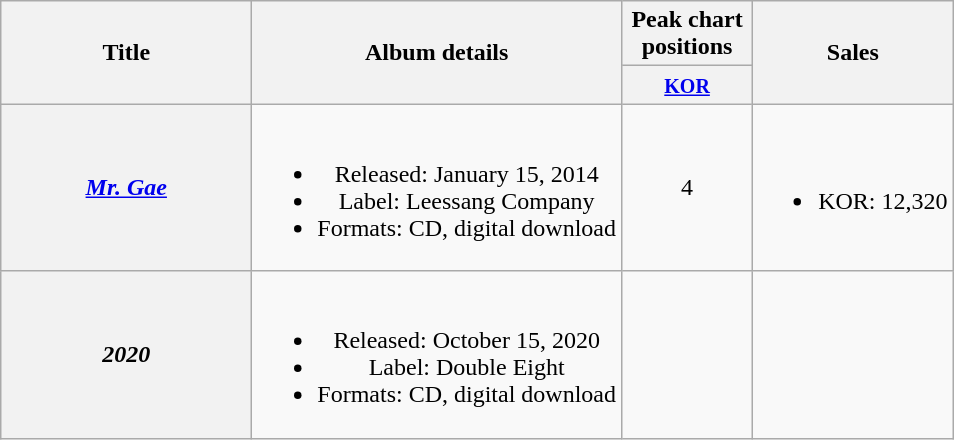<table class="wikitable plainrowheaders" style="text-align:center;">
<tr>
<th scope="col" rowspan="2" style="width:10em;">Title</th>
<th scope="col" rowspan="2">Album details</th>
<th scope="col" colspan="1" style="width:5em;">Peak chart positions</th>
<th scope="col" rowspan="2">Sales</th>
</tr>
<tr>
<th><small><a href='#'>KOR</a></small><br></th>
</tr>
<tr>
<th scope="row"><em><a href='#'>Mr. Gae</a></em></th>
<td><br><ul><li>Released: January 15, 2014</li><li>Label: Leessang Company</li><li>Formats: CD, digital download</li></ul></td>
<td>4</td>
<td><br><ul><li>KOR: 12,320</li></ul></td>
</tr>
<tr>
<th scope="row"><em>2020</em></th>
<td><br><ul><li>Released: October 15, 2020</li><li>Label: Double Eight</li><li>Formats: CD, digital download</li></ul></td>
<td></td>
<td></td>
</tr>
</table>
